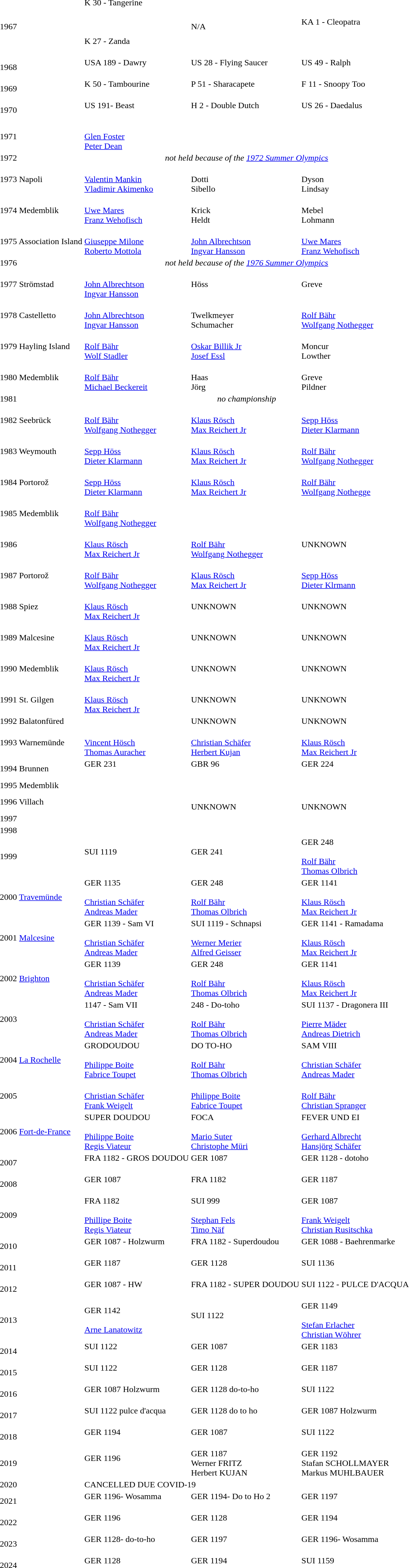<table>
<tr>
<td>1967</td>
<td>K 30 - Tangerine<br><br><br><br>K 27 - Zanda<br><br></td>
<td>N/A</td>
<td>KA 1 - Cleopatra<br><br></td>
<td></td>
</tr>
<tr>
<td>1968</td>
<td>USA 189 - Dawry<br><br></td>
<td>US 28 - Flying Saucer<br><br></td>
<td>US 49 - Ralph<br><br></td>
<td></td>
</tr>
<tr>
<td>1969</td>
<td>K 50 - Tambourine<br><br></td>
<td>P 51 - Sharacapete<br><br></td>
<td>F 11 - Snoopy Too<br><br></td>
<td></td>
</tr>
<tr>
<td>1970</td>
<td>US 191- Beast<br><br></td>
<td>H 2 - Double Dutch<br><br></td>
<td>US 26 - Daedalus<br><br></td>
<td></td>
</tr>
<tr>
<td>1971</td>
<td><br><a href='#'>Glen Foster</a><br><a href='#'>Peter Dean</a></td>
<td></td>
<td></td>
<td></td>
</tr>
<tr>
<td>1972</td>
<td colspan=3 align=center><em>not held because of the <a href='#'>1972 Summer Olympics</a></em></td>
</tr>
<tr>
<td>1973 Napoli<br></td>
<td><br><a href='#'>Valentin Mankin</a><br><a href='#'>Vladimir Akimenko</a></td>
<td><br>Dotti<br>Sibello</td>
<td><br>Dyson<br>Lindsay</td>
<td></td>
</tr>
<tr>
<td>1974 Medemblik<br></td>
<td><br><a href='#'>Uwe Mares</a><br><a href='#'>Franz Wehofisch</a></td>
<td><br>Krick<br>Heldt</td>
<td><br>Mebel<br>Lohmann</td>
<td></td>
</tr>
<tr>
<td>1975 Association Island</td>
<td><br><a href='#'>Giuseppe Milone</a><br><a href='#'>Roberto Mottola</a></td>
<td><br><a href='#'>John Albrechtson</a><br><a href='#'>Ingvar Hansson</a></td>
<td><br><a href='#'>Uwe Mares</a><br><a href='#'>Franz Wehofisch</a></td>
<td></td>
</tr>
<tr>
<td>1976</td>
<td colspan=3 align=center><em>not held because of the <a href='#'>1976 Summer Olympics</a></em></td>
<td></td>
</tr>
<tr>
<td>1977 Strömstad</td>
<td><br><a href='#'>John Albrechtson</a><br><a href='#'>Ingvar Hansson</a></td>
<td><br>Höss<br> </td>
<td><br>Greve<br> </td>
<td></td>
</tr>
<tr>
<td>1978 Castelletto</td>
<td><br><a href='#'>John Albrechtson</a><br><a href='#'>Ingvar Hansson</a></td>
<td><br>Twelkmeyer<br>Schumacher</td>
<td><br><a href='#'>Rolf Bähr</a><br><a href='#'>Wolfgang Nothegger</a></td>
<td></td>
</tr>
<tr>
<td>1979 Hayling Island<br></td>
<td><br><a href='#'>Rolf Bähr</a><br><a href='#'>Wolf Stadler</a></td>
<td><br><a href='#'>Oskar Billik Jr</a><br><a href='#'>Josef Essl</a></td>
<td><br>Moncur<br>Lowther</td>
<td></td>
</tr>
<tr>
<td>1980 Medemblik<br></td>
<td><br><a href='#'>Rolf Bähr</a><br><a href='#'>Michael Beckereit</a></td>
<td><br>Haas<br>Jörg</td>
<td><br>Greve<br>Pildner</td>
<td></td>
</tr>
<tr>
<td>1981</td>
<td colspan=3 align=center><em>no championship</em></td>
<td></td>
</tr>
<tr>
<td>1982 Seebrück</td>
<td><br><a href='#'>Rolf Bähr</a><br><a href='#'>Wolfgang Nothegger</a></td>
<td><br><a href='#'>Klaus Rösch</a><br><a href='#'>Max Reichert Jr</a></td>
<td><br><a href='#'>Sepp Höss</a><br><a href='#'>Dieter Klarmann</a></td>
<td></td>
</tr>
<tr>
<td>1983 Weymouth<br></td>
<td><br><a href='#'>Sepp Höss</a><br><a href='#'>Dieter Klarmann</a></td>
<td><br><a href='#'>Klaus Rösch</a><br><a href='#'>Max Reichert Jr</a></td>
<td><br><a href='#'>Rolf Bähr</a><br><a href='#'>Wolfgang Nothegger</a></td>
<td></td>
</tr>
<tr>
<td>1984 Portorož</td>
<td><br><a href='#'>Sepp Höss</a><br><a href='#'>Dieter Klarmann</a></td>
<td><br><a href='#'>Klaus Rösch</a><br><a href='#'>Max Reichert Jr</a></td>
<td><br><a href='#'>Rolf Bähr</a><br><a href='#'>Wolfgang Nothegge</a></td>
<td></td>
</tr>
<tr>
<td>1985 Medemblik</td>
<td><br><a href='#'>Rolf Bähr</a><br><a href='#'>Wolfgang Nothegger</a></td>
<td></td>
<td></td>
<td></td>
</tr>
<tr>
<td>1986</td>
<td><br><a href='#'>Klaus Rösch</a><br><a href='#'>Max Reichert Jr</a></td>
<td><br><a href='#'>Rolf Bähr</a><br><a href='#'>Wolfgang Nothegger</a></td>
<td>UNKNOWN</td>
<td></td>
</tr>
<tr>
<td>1987 Portorož</td>
<td><br><a href='#'>Rolf Bähr</a><br><a href='#'>Wolfgang Nothegger</a></td>
<td><br><a href='#'>Klaus Rösch</a><br><a href='#'>Max Reichert Jr</a></td>
<td><br><a href='#'>Sepp Höss</a><br><a href='#'>Dieter Klrmann</a></td>
<td></td>
</tr>
<tr>
<td>1988 Spiez</td>
<td><br><a href='#'>Klaus Rösch</a><br><a href='#'>Max Reichert Jr</a></td>
<td>UNKNOWN</td>
<td>UNKNOWN</td>
<td></td>
</tr>
<tr>
<td>1989 Malcesine</td>
<td><br><a href='#'>Klaus Rösch</a><br><a href='#'>Max Reichert Jr</a></td>
<td>UNKNOWN</td>
<td>UNKNOWN</td>
<td></td>
</tr>
<tr>
<td>1990 Medemblik<br></td>
<td><br><a href='#'>Klaus Rösch</a><br><a href='#'>Max Reichert Jr</a></td>
<td>UNKNOWN</td>
<td>UNKNOWN</td>
<td></td>
</tr>
<tr>
<td>1991 St. Gilgen</td>
<td><br><a href='#'>Klaus Rösch</a><br><a href='#'>Max Reichert Jr</a></td>
<td>UNKNOWN</td>
<td>UNKNOWN</td>
<td></td>
</tr>
<tr>
<td>1992 Balatonfüred</td>
<td><br></td>
<td>UNKNOWN</td>
<td>UNKNOWN</td>
<td></td>
</tr>
<tr>
<td>1993 Warnemünde</td>
<td><br><a href='#'>Vincent Hösch</a><br><a href='#'>Thomas Auracher</a></td>
<td><br><a href='#'>Christian Schäfer</a><br><a href='#'>Herbert Kujan</a></td>
<td><br><a href='#'>Klaus Rösch</a><br><a href='#'>Max Reichert Jr</a></td>
<td></td>
</tr>
<tr>
<td>1994 Brunnen</td>
<td>GER 231<br><br></td>
<td>GBR 96<br><br></td>
<td>GER 224<br><br></td>
<td></td>
</tr>
<tr>
<td>1995 Medemblik<br></td>
<td><br></td>
<td><br></td>
<td><br></td>
<td></td>
</tr>
<tr>
<td>1996 Villach </td>
<td><br></td>
<td><br>UNKNOWN</td>
<td><br>UNKNOWN</td>
<td></td>
</tr>
<tr>
<td>1997</td>
<td><br></td>
<td><br></td>
<td><br></td>
<td></td>
</tr>
<tr>
<td>1998</td>
<td><br></td>
<td><br></td>
<td><br></td>
<td></td>
</tr>
<tr>
<td>1999</td>
<td>SUI 1119<br><br></td>
<td>GER 241<br><br></td>
<td>GER 248<br><br><a href='#'>Rolf Bähr</a><br><a href='#'>Thomas Olbrich</a></td>
<td></td>
</tr>
<tr>
<td>2000 <a href='#'>Travemünde</a><br></td>
<td>GER 1135<br><br><a href='#'>Christian Schäfer</a><br><a href='#'>Andreas Mader</a></td>
<td>GER 248<br><br><a href='#'>Rolf Bähr</a><br><a href='#'>Thomas Olbrich</a></td>
<td>GER 1141<br><br><a href='#'>Klaus Rösch</a><br><a href='#'>Max Reichert Jr</a></td>
<td></td>
</tr>
<tr>
<td>2001 <a href='#'>Malcesine</a><br></td>
<td>GER 1139 - Sam VI<br><br><a href='#'>Christian Schäfer</a><br><a href='#'>Andreas Mader</a></td>
<td>SUI 1119 - Schnapsi<br><br><a href='#'>Werner Merier</a><br><a href='#'>Alfred Geisser</a></td>
<td>GER 1141 - Ramadama<br><br><a href='#'>Klaus Rösch</a><br><a href='#'>Max Reichert Jr</a></td>
<td></td>
</tr>
<tr>
<td>2002 <a href='#'>Brighton</a><br></td>
<td>GER 1139<br><br><a href='#'>Christian Schäfer</a><br><a href='#'>Andreas Mader</a></td>
<td>GER 248<br><br><a href='#'>Rolf Bähr</a><br><a href='#'>Thomas Olbrich</a></td>
<td>GER 1141<br><br><a href='#'>Klaus Rösch</a><br><a href='#'>Max Reichert Jr</a></td>
<td></td>
</tr>
<tr>
<td>2003</td>
<td>1147 - Sam VII<br><br><a href='#'>Christian Schäfer</a><br><a href='#'>Andreas Mader</a></td>
<td>248 - Do-toho<br><br><a href='#'>Rolf Bähr</a><br><a href='#'>Thomas Olbrich</a></td>
<td>SUI 1137 - Dragonera III<br><br><a href='#'>Pierre Mäder</a><br><a href='#'>Andreas Dietrich</a></td>
<td></td>
</tr>
<tr>
<td>2004 <a href='#'>La Rochelle</a><br></td>
<td>GRODOUDOU<br><br><a href='#'>Philippe Boite</a><br><a href='#'>Fabrice Toupet</a></td>
<td>DO TO-HO<br><br><a href='#'>Rolf Bähr</a><br><a href='#'>Thomas Olbrich</a></td>
<td>SAM VIII<br><br><a href='#'>Christian Schäfer</a><br><a href='#'>Andreas Mader</a></td>
<td></td>
</tr>
<tr>
<td>2005</td>
<td><br><a href='#'>Christian Schäfer</a><br><a href='#'>Frank Weigelt</a></td>
<td><br><a href='#'>Philippe Boite</a><br><a href='#'>Fabrice Toupet</a></td>
<td><br><a href='#'>Rolf Bähr</a><br><a href='#'>Christian Spranger</a></td>
<td></td>
</tr>
<tr>
<td>2006 <a href='#'>Fort-de-France</a></td>
<td>SUPER DOUDOU<br><br><a href='#'>Philippe Boite</a><br><a href='#'>Regis Viateur</a></td>
<td>FOCA<br><br><a href='#'>Mario Suter</a><br><a href='#'>Christophe Müri</a></td>
<td>FEVER UND EI <br><br><a href='#'>Gerhard Albrecht</a><br><a href='#'>Hansjörg Schäfer</a></td>
<td></td>
</tr>
<tr>
<td>2007</td>
<td>FRA 1182 - GROS DOUDOU<br><br></td>
<td>GER 1087<br><br></td>
<td>GER 1128 - dotoho<br><br></td>
<td></td>
</tr>
<tr>
<td>2008</td>
<td>GER 1087<br><br></td>
<td>FRA 1182<br><br></td>
<td>GER 1187<br><br></td>
<td></td>
</tr>
<tr>
<td>2009</td>
<td>FRA 1182<br><br><a href='#'>Phillipe Boite</a><br><a href='#'>Regis Viateur</a></td>
<td>SUI 999<br><br><a href='#'>Stephan Fels</a><br><a href='#'>Timo Näf</a></td>
<td>GER 1087<br><br><a href='#'>Frank Weigelt</a><br><a href='#'>Christian Rusitschka</a></td>
<td></td>
</tr>
<tr>
<td>2010</td>
<td>GER 1087 - Holzwurm<br><br></td>
<td>FRA 1182 - Superdoudou<br><br></td>
<td>GER 1088 - Baehrenmarke<br><br></td>
<td></td>
</tr>
<tr>
<td>2011</td>
<td>GER 1187<br><br></td>
<td>GER 1128<br><br></td>
<td>SUI 1136<br><br></td>
<td></td>
</tr>
<tr>
<td>2012</td>
<td>GER 1087 - HW<br><br></td>
<td>FRA 1182 - SUPER DOUDOU<br><br></td>
<td>SUI 1122 - PULCE D'ACQUA <br><br></td>
<td></td>
</tr>
<tr>
<td>2013</td>
<td>GER 1142<br><br><a href='#'>Arne Lanatowitz</a></td>
<td>SUI 1122<br><br></td>
<td>GER 1149<br><br><a href='#'>Stefan Erlacher</a><br><a href='#'>Christian Wöhrer</a></td>
<td></td>
</tr>
<tr>
<td>2014</td>
<td>SUI 1122<br><br></td>
<td>GER 1087<br><br></td>
<td>GER 1183<br><br></td>
<td></td>
</tr>
<tr>
<td>2015</td>
<td>SUI 1122<br><br></td>
<td>GER 1128<br><br></td>
<td>GER 1187<br><br></td>
<td></td>
</tr>
<tr>
<td>2016</td>
<td>GER 1087 Holzwurm<br><br></td>
<td>GER 1128 do-to-ho<br><br></td>
<td>SUI 1122<br><br></td>
<td></td>
</tr>
<tr>
<td>2017</td>
<td>SUI 1122 pulce d'acqua<br><br></td>
<td>GER 1128 do to ho<br><br></td>
<td>GER 1087 Holzwurm<br><br></td>
<td></td>
</tr>
<tr>
<td>2018</td>
<td>GER 1194<br><br></td>
<td>GER 1087<br><br></td>
<td>SUI 1122<br><br></td>
<td></td>
</tr>
<tr>
<td>2019</td>
<td>GER 1196<br><br></td>
<td>GER 1187<br>Werner FRITZ<br>Herbert KUJAN</td>
<td>GER 1192<br>Stafan SCHOLLMAYER<br>Markus MUHLBAUER</td>
<td></td>
</tr>
<tr>
<td>2020</td>
<td colspan=3>CANCELLED DUE COVID-19</td>
<td></td>
</tr>
<tr>
<td>2021</td>
<td>GER 1196- Wosamma<br><br></td>
<td>GER 1194- Do to Ho 2<br><br></td>
<td>GER 1197<br><br></td>
<td></td>
</tr>
<tr>
<td>2022</td>
<td>GER 1196<br><br></td>
<td>GER 1128<br><br></td>
<td>GER 1194<br><br></td>
<td></td>
</tr>
<tr>
<td>2023</td>
<td>GER 1128- do-to-ho<br><br></td>
<td>GER 1197<br><br></td>
<td>GER 1196- Wosamma<br><br></td>
<td></td>
</tr>
<tr>
<td>2024</td>
<td>GER 1128<br><br></td>
<td>GER 1194<br><br></td>
<td>SUI 1159<br><br></td>
<td></td>
</tr>
</table>
